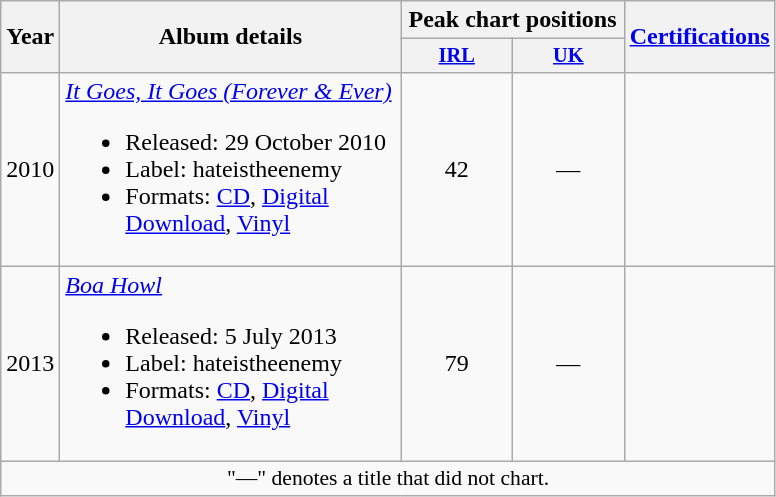<table class="wikitable" style="text-align:center;">
<tr>
<th rowspan="2">Year</th>
<th style="width:220px;" rowspan="2">Album details</th>
<th colspan="2">Peak chart positions</th>
<th rowspan="2"><a href='#'>Certifications</a></th>
</tr>
<tr>
<th style="width:5em;font-size:85%"><a href='#'>IRL</a><br></th>
<th style="width:5em;font-size:85%"><a href='#'>UK</a><br></th>
</tr>
<tr>
<td>2010</td>
<td style="text-align:left;"><em><a href='#'>It Goes, It Goes (Forever & Ever)</a></em><br><ul><li>Released: 29 October 2010</li><li>Label: hateistheenemy</li><li>Formats: <a href='#'>CD</a>, <a href='#'>Digital Download</a>, <a href='#'>Vinyl</a></li></ul></td>
<td>42</td>
<td>—</td>
<td style="text-align:left;"></td>
</tr>
<tr>
<td>2013</td>
<td style="text-align:left;"><em><a href='#'>Boa Howl</a></em><br><ul><li>Released: 5 July 2013</li><li>Label: hateistheenemy</li><li>Formats: <a href='#'>CD</a>, <a href='#'>Digital Download</a>, <a href='#'>Vinyl</a></li></ul></td>
<td>79</td>
<td>—</td>
<td style="text-align:left;"></td>
</tr>
<tr>
<td colspan="5" style="font-size:90%">"—" denotes a title that did not chart.</td>
</tr>
</table>
